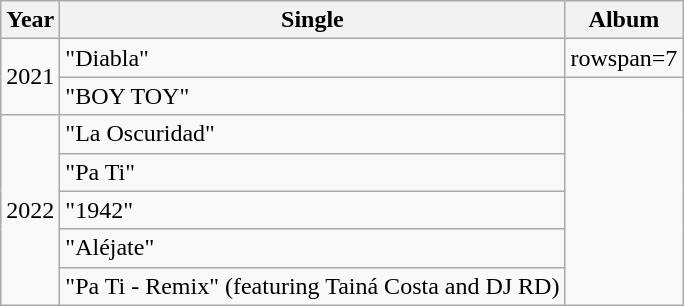<table class="wikitable">
<tr>
<th rowspan="1" align="center">Year</th>
<th rowspan="1" align="center">Single</th>
<th rowspan="1" align="center">Album</th>
</tr>
<tr>
<td rowspan="2">2021</td>
<td align="left">"Diabla"</td>
<td>rowspan=7 </td>
</tr>
<tr>
<td>"BOY TOY"</td>
</tr>
<tr>
<td rowspan="5">2022</td>
<td>"La Oscuridad"</td>
</tr>
<tr>
<td>"Pa Ti" </td>
</tr>
<tr>
<td>"1942"</td>
</tr>
<tr>
<td>"Aléjate"</td>
</tr>
<tr>
<td>"Pa Ti - Remix" (featuring Tainá Costa and DJ RD)</td>
</tr>
</table>
